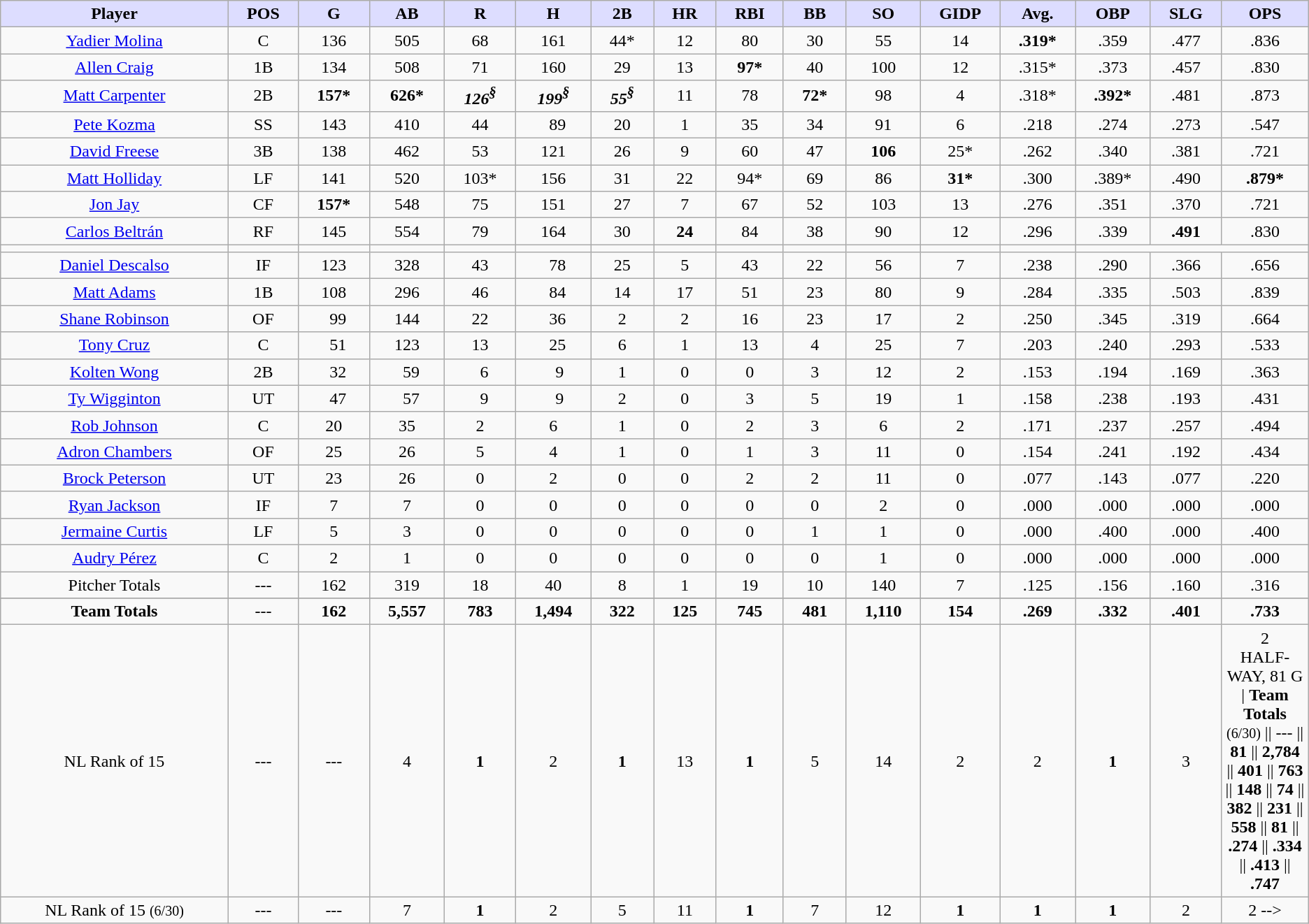<table class="wikitable sortable">
<tr>
<th style="background:#ddf; width:5%;">Player</th>
<th style="background:#ddf; width:1%;">POS</th>
<th style="background:#ddf; width:1%;">G</th>
<th style="background:#ddf; width:1%;">AB</th>
<th style="background:#ddf; width:1%;">R</th>
<th style="background:#ddf; width:1%;">H</th>
<th style="background:#ddf; width:1%;">2B</th>
<th style="background:#ddf; width:1%;">HR</th>
<th style="background:#ddf; width:1%;">RBI</th>
<th style="background:#ddf; width:1%;">BB</th>
<th style="background:#ddf; width:1%;">SO</th>
<th style="background:#ddf; width:1%;">GIDP</th>
<th style="background:#ddf; width:1%;">Avg.</th>
<th style="background:#ddf; width:1%;">OBP</th>
<th style="background:#ddf; width:1%;">SLG</th>
<th style="background:#ddf; width:1%;">OPS<br></th>
</tr>
<tr style="text-align:center;">
<td><a href='#'>Yadier Molina</a></td>
<td>C</td>
<td>136</td>
<td>505</td>
<td>68</td>
<td>161</td>
<td>44*</td>
<td>12</td>
<td>80</td>
<td>30</td>
<td>55</td>
<td>14</td>
<td><strong>.319*</strong></td>
<td>.359</td>
<td>.477</td>
<td>.836 </td>
</tr>
<tr style="text-align:center;">
<td><a href='#'>Allen Craig</a></td>
<td>1B</td>
<td>134</td>
<td>508</td>
<td>71</td>
<td>160</td>
<td>29</td>
<td>13</td>
<td><strong>97*</strong></td>
<td>40</td>
<td>100</td>
<td>12</td>
<td>.315*</td>
<td>.373</td>
<td>.457</td>
<td>.830 </td>
</tr>
<tr style="text-align:center;">
<td><a href='#'>Matt Carpenter</a></td>
<td>2B</td>
<td><strong>157*</strong></td>
<td><strong>626*</strong></td>
<td><strong><em>126<sup>§</sup></em></strong></td>
<td><strong><em>199<sup>§</sup></em></strong></td>
<td><strong><em>55<sup>§</sup></em></strong></td>
<td>11</td>
<td>78</td>
<td><strong>72*</strong></td>
<td>98</td>
<td>4</td>
<td>.318*</td>
<td><strong>.392*</strong></td>
<td>.481</td>
<td>.873 </td>
</tr>
<tr style="text-align:center;">
<td><a href='#'>Pete Kozma</a></td>
<td>SS</td>
<td>143</td>
<td>410</td>
<td>44</td>
<td>  89</td>
<td>20</td>
<td>1</td>
<td>35</td>
<td>34</td>
<td>91</td>
<td>6</td>
<td>.218</td>
<td>.274</td>
<td>.273</td>
<td>.547</td>
</tr>
<tr style="text-align:center;">
<td><a href='#'>David Freese</a></td>
<td>3B</td>
<td>138</td>
<td>462</td>
<td>53</td>
<td>121</td>
<td>26</td>
<td>9</td>
<td>60</td>
<td>47</td>
<td><strong>106</strong></td>
<td>25*</td>
<td>.262</td>
<td>.340</td>
<td>.381</td>
<td>.721</td>
</tr>
<tr style="text-align:center;">
<td><a href='#'>Matt Holliday</a></td>
<td>LF</td>
<td>141</td>
<td>520</td>
<td>103*</td>
<td>156</td>
<td>31</td>
<td>22</td>
<td>94*</td>
<td>69</td>
<td>86</td>
<td><strong>31*</strong></td>
<td>.300</td>
<td>.389*</td>
<td>.490</td>
<td><strong>.879*</strong>  </td>
</tr>
<tr style="text-align:center;">
<td><a href='#'>Jon Jay</a></td>
<td>CF</td>
<td><strong>157*</strong></td>
<td>548</td>
<td>75</td>
<td>151</td>
<td>27</td>
<td>7</td>
<td>67</td>
<td>52</td>
<td>103</td>
<td>13</td>
<td>.276</td>
<td>.351</td>
<td>.370</td>
<td>.721</td>
</tr>
<tr style="text-align:center;">
<td><a href='#'>Carlos Beltrán</a></td>
<td>RF</td>
<td>145</td>
<td>554</td>
<td>79</td>
<td>164</td>
<td>30</td>
<td><strong>24</strong></td>
<td>84</td>
<td>38</td>
<td>90</td>
<td>12</td>
<td>.296</td>
<td>.339</td>
<td><strong>.491</strong></td>
<td>.830</td>
</tr>
<tr style="text-align:center;">
<td></td>
<td></td>
<td></td>
<td></td>
<td></td>
<td></td>
<td></td>
<td></td>
<td></td>
<td></td>
<td></td>
<td></td>
<td></td>
</tr>
<tr style="text-align:center;">
<td><a href='#'>Daniel Descalso</a></td>
<td>IF</td>
<td>123</td>
<td>328</td>
<td>43</td>
<td>  78</td>
<td>25</td>
<td>5</td>
<td>43</td>
<td>22</td>
<td>56</td>
<td>7</td>
<td>.238</td>
<td>.290</td>
<td>.366</td>
<td>.656</td>
</tr>
<tr style="text-align:center;">
<td><a href='#'>Matt Adams</a></td>
<td>1B</td>
<td>108</td>
<td>296</td>
<td>46</td>
<td>  84</td>
<td>14</td>
<td>17</td>
<td>51</td>
<td>23</td>
<td>80</td>
<td>9</td>
<td>.284</td>
<td>.335</td>
<td>.503</td>
<td>.839</td>
</tr>
<tr style="text-align:center;">
<td><a href='#'>Shane Robinson</a></td>
<td>OF</td>
<td>  99</td>
<td>144</td>
<td>22</td>
<td>  36</td>
<td>2</td>
<td>2</td>
<td>16</td>
<td>23</td>
<td>17</td>
<td>2</td>
<td>.250</td>
<td>.345</td>
<td>.319</td>
<td>.664</td>
</tr>
<tr style="text-align:center;">
<td><a href='#'>Tony Cruz</a></td>
<td>C</td>
<td>  51</td>
<td>123</td>
<td>13</td>
<td>  25</td>
<td>6</td>
<td>1</td>
<td>13</td>
<td>4</td>
<td>25</td>
<td>7</td>
<td>.203</td>
<td>.240</td>
<td>.293</td>
<td>.533</td>
</tr>
<tr style="text-align:center;">
<td><a href='#'>Kolten Wong</a></td>
<td>2B</td>
<td>  32</td>
<td>  59</td>
<td>  6</td>
<td>   9</td>
<td>1</td>
<td>0</td>
<td>0</td>
<td>3</td>
<td>12</td>
<td>2</td>
<td>.153</td>
<td>.194</td>
<td>.169</td>
<td>.363</td>
</tr>
<tr style="text-align:center;">
<td><a href='#'>Ty Wigginton</a></td>
<td>UT</td>
<td>  47</td>
<td>  57</td>
<td>  9</td>
<td>   9</td>
<td>2</td>
<td>0</td>
<td>3</td>
<td>5</td>
<td>19</td>
<td>1</td>
<td>.158</td>
<td>.238</td>
<td>.193</td>
<td>.431</td>
</tr>
<tr style="text-align:center;">
<td><a href='#'>Rob Johnson</a></td>
<td>C</td>
<td>20</td>
<td>35</td>
<td>2</td>
<td>6</td>
<td>1</td>
<td>0</td>
<td>2</td>
<td>3</td>
<td>6</td>
<td>2</td>
<td>.171</td>
<td>.237</td>
<td>.257</td>
<td>.494</td>
</tr>
<tr align=center>
<td><a href='#'>Adron Chambers</a></td>
<td>OF</td>
<td>25</td>
<td>26</td>
<td>5</td>
<td>4</td>
<td>1</td>
<td>0</td>
<td>1</td>
<td>3</td>
<td>11</td>
<td>0</td>
<td>.154</td>
<td>.241</td>
<td>.192</td>
<td>.434</td>
</tr>
<tr align=center>
<td><a href='#'>Brock Peterson</a></td>
<td>UT</td>
<td>23</td>
<td>26</td>
<td>0</td>
<td>2</td>
<td>0</td>
<td>0</td>
<td>2</td>
<td>2</td>
<td>11</td>
<td>0</td>
<td>.077</td>
<td>.143</td>
<td>.077</td>
<td>.220</td>
</tr>
<tr align=center>
<td><a href='#'>Ryan Jackson</a></td>
<td>IF</td>
<td>7</td>
<td>7</td>
<td>0</td>
<td>0</td>
<td>0</td>
<td>0</td>
<td>0</td>
<td>0</td>
<td>2</td>
<td>0</td>
<td>.000</td>
<td>.000</td>
<td>.000</td>
<td>.000</td>
</tr>
<tr align=center>
<td><a href='#'>Jermaine Curtis</a></td>
<td>LF</td>
<td>5</td>
<td>3</td>
<td>0</td>
<td>0</td>
<td>0</td>
<td>0</td>
<td>0</td>
<td>1</td>
<td>1</td>
<td>0</td>
<td>.000</td>
<td>.400</td>
<td>.000</td>
<td>.400</td>
</tr>
<tr align=center>
<td><a href='#'>Audry Pérez</a></td>
<td>C</td>
<td>2</td>
<td>1</td>
<td>0</td>
<td>0</td>
<td>0</td>
<td>0</td>
<td>0</td>
<td>0</td>
<td>1</td>
<td>0</td>
<td>.000</td>
<td>.000</td>
<td>.000</td>
<td>.000</td>
</tr>
<tr align=center>
<td>Pitcher Totals</td>
<td>---</td>
<td>162</td>
<td>319</td>
<td>18</td>
<td>40</td>
<td>8</td>
<td>1</td>
<td>19</td>
<td>10</td>
<td>140</td>
<td>7</td>
<td>.125</td>
<td>.156</td>
<td>.160</td>
<td>.316</td>
</tr>
<tr align=center>
</tr>
<tr style="text-align:center;">
<td><strong>Team Totals</strong></td>
<td>---</td>
<td><strong>162</strong></td>
<td><strong>5,557</strong></td>
<td><strong>783</strong></td>
<td><strong>1,494</strong></td>
<td><strong>322</strong></td>
<td><strong>125</strong></td>
<td><strong>745</strong></td>
<td><strong>481</strong></td>
<td><strong>1,110</strong></td>
<td><strong>154</strong></td>
<td><strong>.269</strong></td>
<td><strong>.332</strong></td>
<td><strong>.401</strong></td>
<td><strong>.733</strong></td>
</tr>
<tr style="text-align:center;">
<td>NL Rank of 15</td>
<td>---</td>
<td>---</td>
<td>4</td>
<td><strong>1</strong></td>
<td>2</td>
<td><strong>1</strong></td>
<td>13</td>
<td><strong>1</strong></td>
<td>5</td>
<td>14</td>
<td>2</td>
<td>2</td>
<td><strong>1</strong></td>
<td>3</td>
<td>2<br>HALF-WAY, 81 G | <strong>Team Totals</strong> <small>(6/30)</small>  || --- || <strong>81</strong> || <strong>2,784</strong> || <strong>401</strong> || <strong>763</strong> || <strong>148</strong> || <strong>74</strong> || <strong>382</strong> || <strong>231</strong> || <strong>558</strong> || <strong>81</strong> || <strong>.274</strong> || <strong>.334</strong> || <strong>.413</strong> || <strong>.747</strong></td>
</tr>
<tr style="text-align:center;">
<td>NL Rank of 15 <small>(6/30)</small></td>
<td>---</td>
<td>---</td>
<td>7</td>
<td><strong>1</strong></td>
<td>2</td>
<td>5</td>
<td>11</td>
<td><strong>1</strong></td>
<td>7</td>
<td>12</td>
<td><strong>1</strong></td>
<td><strong>1</strong></td>
<td><strong>1</strong></td>
<td>2</td>
<td>2 --></td>
</tr>
</table>
